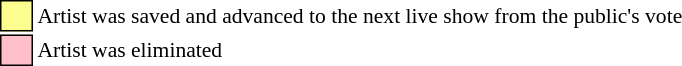<table class="toccolours" style="font-size: 90%; white-space: nowrap;">
<tr>
<td style="background:#fdfc8f; border: 1px solid black">     </td>
<td>Artist was saved and advanced to the next live show from the public's vote</td>
</tr>
<tr>
<td style="background:pink; border: 1px solid black">     </td>
<td>Artist was eliminated</td>
</tr>
<tr>
</tr>
</table>
